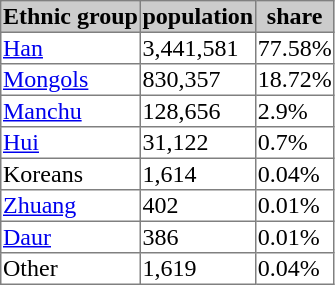<table border=1 style="border-collapse: collapse;">
<tr bgcolor=cccccc>
<th>Ethnic group</th>
<th>population</th>
<th>share</th>
</tr>
<tr>
<td><a href='#'>Han</a></td>
<td>3,441,581</td>
<td>77.58%</td>
</tr>
<tr>
<td><a href='#'>Mongols</a></td>
<td>830,357</td>
<td>18.72%</td>
</tr>
<tr>
<td><a href='#'>Manchu</a></td>
<td>128,656</td>
<td>2.9%</td>
</tr>
<tr>
<td><a href='#'>Hui</a></td>
<td>31,122</td>
<td>0.7%</td>
</tr>
<tr>
<td>Koreans</td>
<td>1,614</td>
<td>0.04%</td>
</tr>
<tr>
<td><a href='#'>Zhuang</a></td>
<td>402</td>
<td>0.01%</td>
</tr>
<tr>
<td><a href='#'>Daur</a></td>
<td>386</td>
<td>0.01%</td>
</tr>
<tr>
<td>Other</td>
<td>1,619</td>
<td>0.04%</td>
</tr>
</table>
